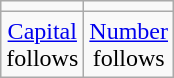<table class=wikitable>
<tr align=center>
<td></td>
<td></td>
</tr>
<tr align=center>
<td><a href='#'>Capital</a><br>follows</td>
<td><a href='#'>Number</a><br>follows</td>
</tr>
</table>
